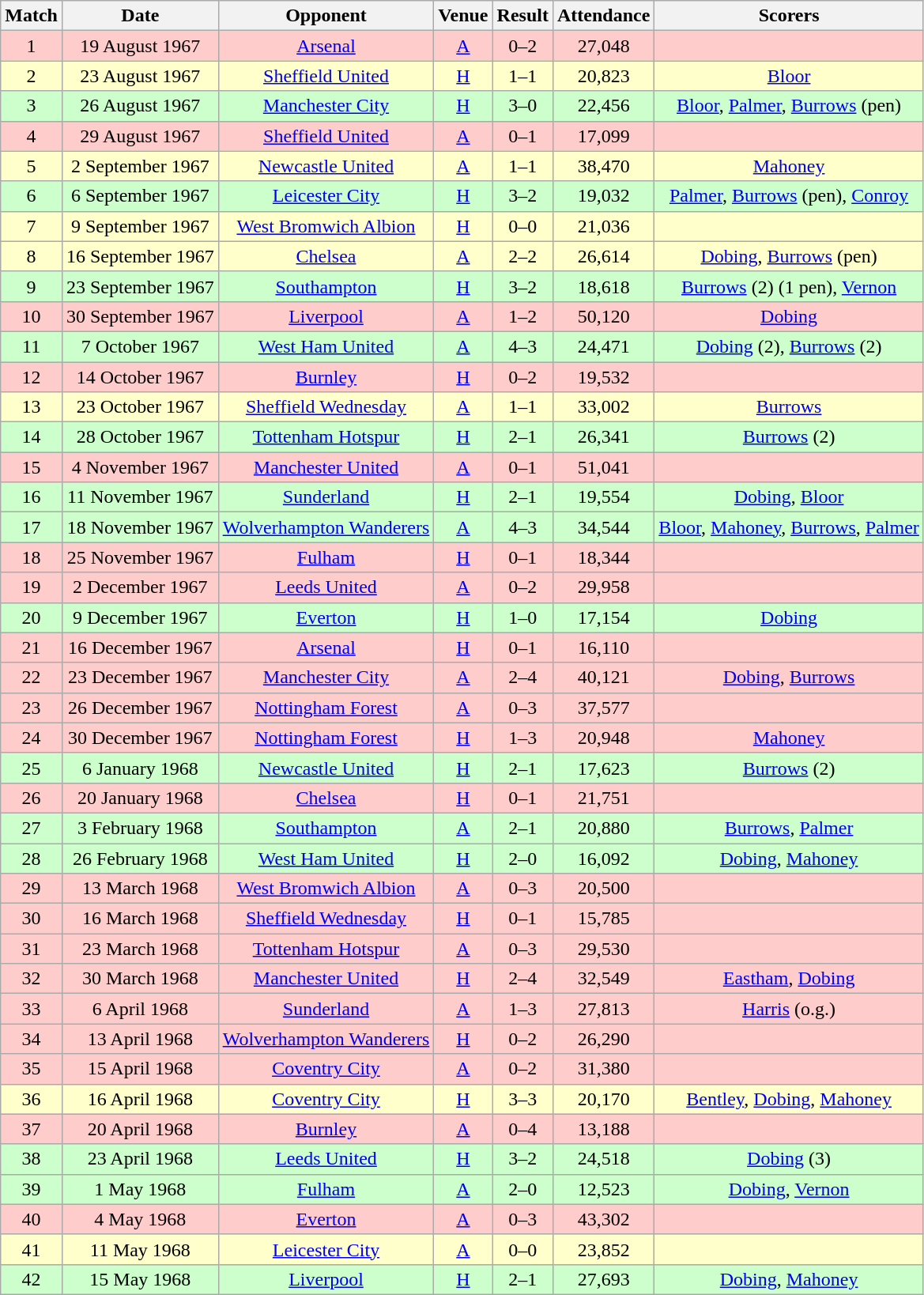<table class="wikitable" style="font-size:100%; text-align:center">
<tr>
<th>Match</th>
<th>Date</th>
<th>Opponent</th>
<th>Venue</th>
<th>Result</th>
<th>Attendance</th>
<th>Scorers</th>
</tr>
<tr style="background-color: #FFCCCC;">
<td>1</td>
<td>19 August 1967</td>
<td><a href='#'>Arsenal</a></td>
<td><a href='#'>A</a></td>
<td>0–2</td>
<td>27,048</td>
<td></td>
</tr>
<tr style="background-color: #FFFFCC;">
<td>2</td>
<td>23 August 1967</td>
<td><a href='#'>Sheffield United</a></td>
<td><a href='#'>H</a></td>
<td>1–1</td>
<td>20,823</td>
<td><a href='#'>Bloor</a></td>
</tr>
<tr style="background-color: #CCFFCC;">
<td>3</td>
<td>26 August 1967</td>
<td><a href='#'>Manchester City</a></td>
<td><a href='#'>H</a></td>
<td>3–0</td>
<td>22,456</td>
<td><a href='#'>Bloor</a>, <a href='#'>Palmer</a>, <a href='#'>Burrows</a> (pen)</td>
</tr>
<tr style="background-color: #FFCCCC;">
<td>4</td>
<td>29 August 1967</td>
<td><a href='#'>Sheffield United</a></td>
<td><a href='#'>A</a></td>
<td>0–1</td>
<td>17,099</td>
<td></td>
</tr>
<tr style="background-color: #FFFFCC;">
<td>5</td>
<td>2 September 1967</td>
<td><a href='#'>Newcastle United</a></td>
<td><a href='#'>A</a></td>
<td>1–1</td>
<td>38,470</td>
<td><a href='#'>Mahoney</a></td>
</tr>
<tr style="background-color: #CCFFCC;">
<td>6</td>
<td>6 September 1967</td>
<td><a href='#'>Leicester City</a></td>
<td><a href='#'>H</a></td>
<td>3–2</td>
<td>19,032</td>
<td><a href='#'>Palmer</a>, <a href='#'>Burrows</a> (pen), <a href='#'>Conroy</a></td>
</tr>
<tr style="background-color: #FFFFCC;">
<td>7</td>
<td>9 September 1967</td>
<td><a href='#'>West Bromwich Albion</a></td>
<td><a href='#'>H</a></td>
<td>0–0</td>
<td>21,036</td>
<td></td>
</tr>
<tr style="background-color: #FFFFCC;">
<td>8</td>
<td>16 September 1967</td>
<td><a href='#'>Chelsea</a></td>
<td><a href='#'>A</a></td>
<td>2–2</td>
<td>26,614</td>
<td><a href='#'>Dobing</a>, <a href='#'>Burrows</a> (pen)</td>
</tr>
<tr style="background-color: #CCFFCC;">
<td>9</td>
<td>23 September 1967</td>
<td><a href='#'>Southampton</a></td>
<td><a href='#'>H</a></td>
<td>3–2</td>
<td>18,618</td>
<td><a href='#'>Burrows</a> (2) (1 pen), <a href='#'>Vernon</a></td>
</tr>
<tr style="background-color: #FFCCCC;">
<td>10</td>
<td>30 September 1967</td>
<td><a href='#'>Liverpool</a></td>
<td><a href='#'>A</a></td>
<td>1–2</td>
<td>50,120</td>
<td><a href='#'>Dobing</a></td>
</tr>
<tr style="background-color: #CCFFCC;">
<td>11</td>
<td>7 October 1967</td>
<td><a href='#'>West Ham United</a></td>
<td><a href='#'>A</a></td>
<td>4–3</td>
<td>24,471</td>
<td><a href='#'>Dobing</a> (2), <a href='#'>Burrows</a> (2)</td>
</tr>
<tr style="background-color: #FFCCCC;">
<td>12</td>
<td>14 October 1967</td>
<td><a href='#'>Burnley</a></td>
<td><a href='#'>H</a></td>
<td>0–2</td>
<td>19,532</td>
<td></td>
</tr>
<tr style="background-color: #FFFFCC;">
<td>13</td>
<td>23 October 1967</td>
<td><a href='#'>Sheffield Wednesday</a></td>
<td><a href='#'>A</a></td>
<td>1–1</td>
<td>33,002</td>
<td><a href='#'>Burrows</a></td>
</tr>
<tr style="background-color: #CCFFCC;">
<td>14</td>
<td>28 October 1967</td>
<td><a href='#'>Tottenham Hotspur</a></td>
<td><a href='#'>H</a></td>
<td>2–1</td>
<td>26,341</td>
<td><a href='#'>Burrows</a> (2)</td>
</tr>
<tr style="background-color: #FFCCCC;">
<td>15</td>
<td>4 November 1967</td>
<td><a href='#'>Manchester United</a></td>
<td><a href='#'>A</a></td>
<td>0–1</td>
<td>51,041</td>
<td></td>
</tr>
<tr style="background-color: #CCFFCC;">
<td>16</td>
<td>11 November 1967</td>
<td><a href='#'>Sunderland</a></td>
<td><a href='#'>H</a></td>
<td>2–1</td>
<td>19,554</td>
<td><a href='#'>Dobing</a>, <a href='#'>Bloor</a></td>
</tr>
<tr style="background-color: #CCFFCC;">
<td>17</td>
<td>18 November 1967</td>
<td><a href='#'>Wolverhampton Wanderers</a></td>
<td><a href='#'>A</a></td>
<td>4–3</td>
<td>34,544</td>
<td><a href='#'>Bloor</a>, <a href='#'>Mahoney</a>, <a href='#'>Burrows</a>, <a href='#'>Palmer</a></td>
</tr>
<tr style="background-color: #FFCCCC;">
<td>18</td>
<td>25 November 1967</td>
<td><a href='#'>Fulham</a></td>
<td><a href='#'>H</a></td>
<td>0–1</td>
<td>18,344</td>
<td></td>
</tr>
<tr style="background-color: #FFCCCC;">
<td>19</td>
<td>2 December 1967</td>
<td><a href='#'>Leeds United</a></td>
<td><a href='#'>A</a></td>
<td>0–2</td>
<td>29,958</td>
<td></td>
</tr>
<tr style="background-color: #CCFFCC;">
<td>20</td>
<td>9 December 1967</td>
<td><a href='#'>Everton</a></td>
<td><a href='#'>H</a></td>
<td>1–0</td>
<td>17,154</td>
<td><a href='#'>Dobing</a></td>
</tr>
<tr style="background-color: #FFCCCC;">
<td>21</td>
<td>16 December 1967</td>
<td><a href='#'>Arsenal</a></td>
<td><a href='#'>H</a></td>
<td>0–1</td>
<td>16,110</td>
<td></td>
</tr>
<tr style="background-color: #FFCCCC;">
<td>22</td>
<td>23 December 1967</td>
<td><a href='#'>Manchester City</a></td>
<td><a href='#'>A</a></td>
<td>2–4</td>
<td>40,121</td>
<td><a href='#'>Dobing</a>, <a href='#'>Burrows</a></td>
</tr>
<tr style="background-color: #FFCCCC;">
<td>23</td>
<td>26 December 1967</td>
<td><a href='#'>Nottingham Forest</a></td>
<td><a href='#'>A</a></td>
<td>0–3</td>
<td>37,577</td>
<td></td>
</tr>
<tr style="background-color: #FFCCCC;">
<td>24</td>
<td>30 December 1967</td>
<td><a href='#'>Nottingham Forest</a></td>
<td><a href='#'>H</a></td>
<td>1–3</td>
<td>20,948</td>
<td><a href='#'>Mahoney</a></td>
</tr>
<tr style="background-color: #CCFFCC;">
<td>25</td>
<td>6 January 1968</td>
<td><a href='#'>Newcastle United</a></td>
<td><a href='#'>H</a></td>
<td>2–1</td>
<td>17,623</td>
<td><a href='#'>Burrows</a> (2)</td>
</tr>
<tr style="background-color: #FFCCCC;">
<td>26</td>
<td>20 January 1968</td>
<td><a href='#'>Chelsea</a></td>
<td><a href='#'>H</a></td>
<td>0–1</td>
<td>21,751</td>
<td></td>
</tr>
<tr style="background-color: #CCFFCC;">
<td>27</td>
<td>3 February 1968</td>
<td><a href='#'>Southampton</a></td>
<td><a href='#'>A</a></td>
<td>2–1</td>
<td>20,880</td>
<td><a href='#'>Burrows</a>, <a href='#'>Palmer</a></td>
</tr>
<tr style="background-color: #CCFFCC;">
<td>28</td>
<td>26 February 1968</td>
<td><a href='#'>West Ham United</a></td>
<td><a href='#'>H</a></td>
<td>2–0</td>
<td>16,092</td>
<td><a href='#'>Dobing</a>, <a href='#'>Mahoney</a></td>
</tr>
<tr style="background-color: #FFCCCC;">
<td>29</td>
<td>13 March 1968</td>
<td><a href='#'>West Bromwich Albion</a></td>
<td><a href='#'>A</a></td>
<td>0–3</td>
<td>20,500</td>
<td></td>
</tr>
<tr style="background-color: #FFCCCC;">
<td>30</td>
<td>16 March 1968</td>
<td><a href='#'>Sheffield Wednesday</a></td>
<td><a href='#'>H</a></td>
<td>0–1</td>
<td>15,785</td>
<td></td>
</tr>
<tr style="background-color: #FFCCCC;">
<td>31</td>
<td>23 March 1968</td>
<td><a href='#'>Tottenham Hotspur</a></td>
<td><a href='#'>A</a></td>
<td>0–3</td>
<td>29,530</td>
<td></td>
</tr>
<tr style="background-color: #FFCCCC;">
<td>32</td>
<td>30 March 1968</td>
<td><a href='#'>Manchester United</a></td>
<td><a href='#'>H</a></td>
<td>2–4</td>
<td>32,549</td>
<td><a href='#'>Eastham</a>, <a href='#'>Dobing</a></td>
</tr>
<tr style="background-color: #FFCCCC;">
<td>33</td>
<td>6 April 1968</td>
<td><a href='#'>Sunderland</a></td>
<td><a href='#'>A</a></td>
<td>1–3</td>
<td>27,813</td>
<td><a href='#'>Harris</a> (o.g.)</td>
</tr>
<tr style="background-color: #FFCCCC;">
<td>34</td>
<td>13 April 1968</td>
<td><a href='#'>Wolverhampton Wanderers</a></td>
<td><a href='#'>H</a></td>
<td>0–2</td>
<td>26,290</td>
<td></td>
</tr>
<tr style="background-color: #FFCCCC;">
<td>35</td>
<td>15 April 1968</td>
<td><a href='#'>Coventry City</a></td>
<td><a href='#'>A</a></td>
<td>0–2</td>
<td>31,380</td>
<td></td>
</tr>
<tr style="background-color: #FFFFCC;">
<td>36</td>
<td>16 April 1968</td>
<td><a href='#'>Coventry City</a></td>
<td><a href='#'>H</a></td>
<td>3–3</td>
<td>20,170</td>
<td><a href='#'>Bentley</a>, <a href='#'>Dobing</a>, <a href='#'>Mahoney</a></td>
</tr>
<tr style="background-color: #FFCCCC;">
<td>37</td>
<td>20 April 1968</td>
<td><a href='#'>Burnley</a></td>
<td><a href='#'>A</a></td>
<td>0–4</td>
<td>13,188</td>
<td></td>
</tr>
<tr style="background-color: #CCFFCC;">
<td>38</td>
<td>23 April 1968</td>
<td><a href='#'>Leeds United</a></td>
<td><a href='#'>H</a></td>
<td>3–2</td>
<td>24,518</td>
<td><a href='#'>Dobing</a> (3)</td>
</tr>
<tr style="background-color: #CCFFCC;">
<td>39</td>
<td>1 May 1968</td>
<td><a href='#'>Fulham</a></td>
<td><a href='#'>A</a></td>
<td>2–0</td>
<td>12,523</td>
<td><a href='#'>Dobing</a>, <a href='#'>Vernon</a></td>
</tr>
<tr style="background-color: #FFCCCC;">
<td>40</td>
<td>4 May 1968</td>
<td><a href='#'>Everton</a></td>
<td><a href='#'>A</a></td>
<td>0–3</td>
<td>43,302</td>
<td></td>
</tr>
<tr style="background-color: #FFFFCC;">
<td>41</td>
<td>11 May 1968</td>
<td><a href='#'>Leicester City</a></td>
<td><a href='#'>A</a></td>
<td>0–0</td>
<td>23,852</td>
<td></td>
</tr>
<tr style="background-color: #CCFFCC;">
<td>42</td>
<td>15 May 1968</td>
<td><a href='#'>Liverpool</a></td>
<td><a href='#'>H</a></td>
<td>2–1</td>
<td>27,693</td>
<td><a href='#'>Dobing</a>, <a href='#'>Mahoney</a></td>
</tr>
</table>
